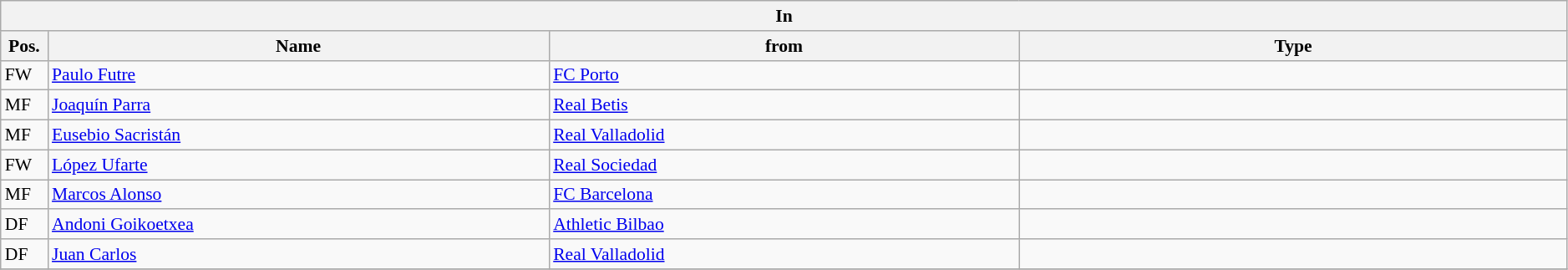<table class="wikitable" style="font-size:90%;width:99%;">
<tr>
<th colspan="4">In</th>
</tr>
<tr>
<th width=3%>Pos.</th>
<th width=32%>Name</th>
<th width=30%>from</th>
<th width=35%>Type</th>
</tr>
<tr>
<td>FW</td>
<td><a href='#'>Paulo Futre</a></td>
<td><a href='#'>FC Porto</a></td>
<td></td>
</tr>
<tr>
<td>MF</td>
<td><a href='#'>Joaquín Parra</a></td>
<td><a href='#'>Real Betis</a></td>
<td></td>
</tr>
<tr>
<td>MF</td>
<td><a href='#'>Eusebio Sacristán</a></td>
<td><a href='#'>Real Valladolid</a></td>
<td></td>
</tr>
<tr>
<td>FW</td>
<td><a href='#'>López Ufarte</a></td>
<td><a href='#'>Real Sociedad</a></td>
<td></td>
</tr>
<tr>
<td>MF</td>
<td><a href='#'>Marcos Alonso</a></td>
<td><a href='#'>FC Barcelona</a></td>
<td></td>
</tr>
<tr>
<td>DF</td>
<td><a href='#'>Andoni Goikoetxea</a></td>
<td><a href='#'>Athletic Bilbao</a></td>
<td></td>
</tr>
<tr>
<td>DF</td>
<td><a href='#'>Juan Carlos</a></td>
<td><a href='#'>Real Valladolid</a></td>
<td></td>
</tr>
<tr>
</tr>
</table>
